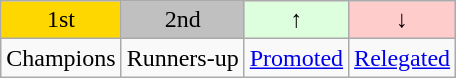<table class="wikitable" style="text-align:center">
<tr>
<td bgcolor=gold>1st</td>
<td bgcolor=silver>2nd</td>
<td bgcolor="#DDFFDD">↑</td>
<td bgcolor="#FFCCCC">↓</td>
</tr>
<tr>
<td>Champions</td>
<td>Runners-up</td>
<td><a href='#'>Promoted</a></td>
<td><a href='#'>Relegated</a></td>
</tr>
</table>
